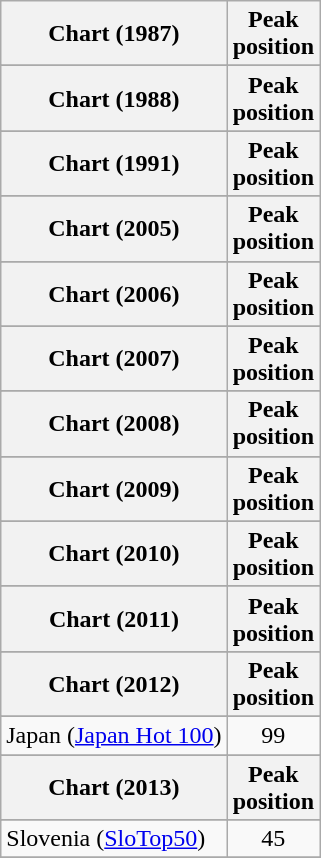<table class="wikitable">
<tr>
<th scope="col">Chart (1987)</th>
<th scope="col">Peak <br>position</th>
</tr>
<tr>
</tr>
<tr>
</tr>
<tr>
<th align="left">Chart (1988)</th>
<th style="text-align:center;">Peak <br>position</th>
</tr>
<tr>
</tr>
<tr>
<th align="left">Chart (1991)</th>
<th style="text-align:center;">Peak <br>position</th>
</tr>
<tr>
</tr>
<tr>
</tr>
<tr>
<th align="left">Chart (2005)</th>
<th style="text-align:center;">Peak <br>position</th>
</tr>
<tr>
</tr>
<tr>
</tr>
<tr>
<th align="left">Chart (2006)</th>
<th style="text-align:center;">Peak <br>position</th>
</tr>
<tr>
</tr>
<tr>
</tr>
<tr>
<th align="left">Chart (2007)</th>
<th style="text-align:center;">Peak <br>position</th>
</tr>
<tr>
</tr>
<tr>
</tr>
<tr>
</tr>
<tr>
</tr>
<tr>
<th align="left">Chart (2008)</th>
<th style="text-align:center;">Peak <br>position</th>
</tr>
<tr>
</tr>
<tr>
</tr>
<tr>
</tr>
<tr>
</tr>
<tr>
<th align="left">Chart (2009)</th>
<th style="text-align:center;">Peak <br>position</th>
</tr>
<tr>
</tr>
<tr>
</tr>
<tr>
</tr>
<tr>
<th align="left">Chart (2010)</th>
<th style="text-align:center;">Peak <br>position</th>
</tr>
<tr>
</tr>
<tr>
</tr>
<tr>
</tr>
<tr>
</tr>
<tr>
<th align="left">Chart (2011)</th>
<th style="text-align:center;">Peak <br>position</th>
</tr>
<tr>
</tr>
<tr>
</tr>
<tr>
</tr>
<tr>
</tr>
<tr>
</tr>
<tr>
<th align="left">Chart (2012)</th>
<th style="text-align:center;">Peak <br>position</th>
</tr>
<tr>
</tr>
<tr>
<td scope="row">Japan (<a href='#'>Japan Hot 100</a>)</td>
<td align="center">99</td>
</tr>
<tr>
</tr>
<tr>
</tr>
<tr>
</tr>
<tr>
</tr>
<tr>
<th align="left">Chart (2013)</th>
<th style="text-align:center;">Peak <br>position</th>
</tr>
<tr>
</tr>
<tr>
</tr>
<tr>
</tr>
<tr>
<td scope="row">Slovenia (<a href='#'>SloTop50</a>)</td>
<td align=center>45</td>
</tr>
<tr>
</tr>
<tr>
</tr>
</table>
